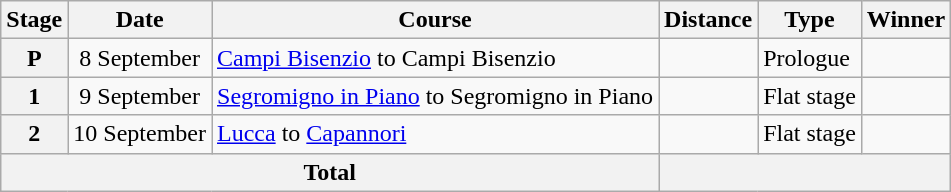<table class=wikitable>
<tr>
<th>Stage</th>
<th>Date</th>
<th>Course</th>
<th>Distance</th>
<th>Type</th>
<th>Winner</th>
</tr>
<tr>
<th align=center>P</th>
<td align=center>8 September</td>
<td><a href='#'>Campi Bisenzio</a> to Campi Bisenzio</td>
<td align=center></td>
<td>Prologue</td>
<td></td>
</tr>
<tr>
<th align=center>1</th>
<td align=center>9 September</td>
<td><a href='#'>Segromigno in Piano</a> to Segromigno in Piano</td>
<td align=center></td>
<td>Flat stage</td>
<td></td>
</tr>
<tr>
<th align=center>2</th>
<td align=center>10 September</td>
<td><a href='#'>Lucca</a> to <a href='#'>Capannori</a></td>
<td align=center></td>
<td>Flat stage</td>
<td></td>
</tr>
<tr>
<th colspan=3>Total</th>
<th colspan=5></th>
</tr>
</table>
